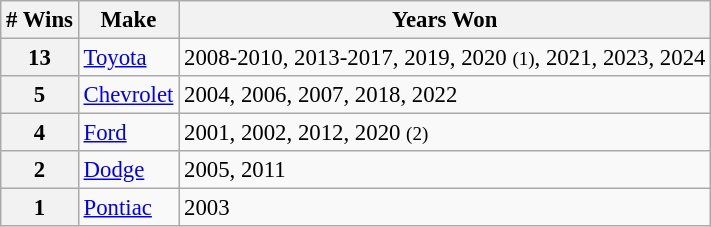<table class="wikitable" style="font-size: 95%;">
<tr>
<th># Wins</th>
<th>Make</th>
<th>Years Won</th>
</tr>
<tr>
<th>13</th>
<td> <a href='#'>Toyota</a></td>
<td>2008-2010, 2013-2017, 2019, 2020 <small>(1)</small>, 2021, 2023, 2024</td>
</tr>
<tr>
<th>5</th>
<td> <a href='#'>Chevrolet</a></td>
<td>2004, 2006, 2007, 2018, 2022</td>
</tr>
<tr>
<th>4</th>
<td> <a href='#'>Ford</a></td>
<td>2001, 2002, 2012, 2020 <small>(2)</small></td>
</tr>
<tr>
<th>2</th>
<td> <a href='#'>Dodge</a></td>
<td>2005, 2011</td>
</tr>
<tr>
<th>1</th>
<td> <a href='#'>Pontiac</a></td>
<td>2003</td>
</tr>
</table>
